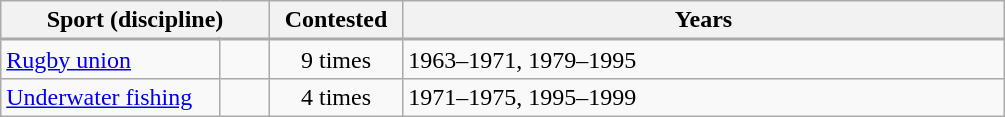<table class="wikitable sortable">
<tr>
<th colspan=3 scope="col">Sport (discipline)</th>
<th scope="col">Contested</th>
<th scope="col">Years</th>
</tr>
<tr style=line-height:0;>
<td style="width:9em;padding:0;"></td>
<td style="padding:0;"></td>
<td style="min-width:2em;padding:0;"></td>
<td style="width:5.5em;padding:0;"></td>
<td style="width:25em;padding:0;"></td>
</tr>
<tr>
<td colspan=2><a href='#'>Rugby union</a></td>
<td></td>
<td style="text-align:center;">9 times</td>
<td>1963–1971, 1979–1995</td>
</tr>
<tr>
<td colspan=2><a href='#'>Underwater fishing</a></td>
<td></td>
<td style="text-align:center;">4 times</td>
<td>1971–1975, 1995–1999</td>
</tr>
</table>
